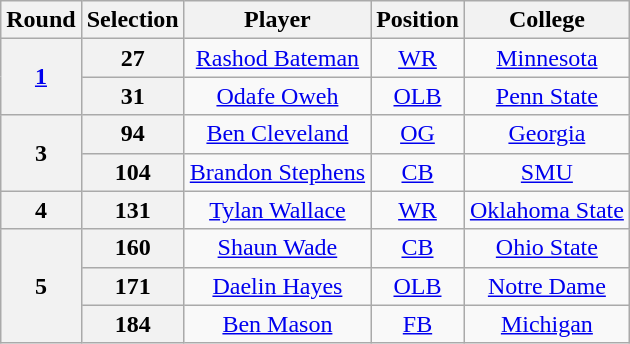<table class="wikitable" style="text-align:center">
<tr>
<th>Round</th>
<th>Selection</th>
<th>Player</th>
<th>Position</th>
<th>College</th>
</tr>
<tr>
<th rowspan=2><a href='#'>1</a></th>
<th>27</th>
<td><a href='#'>Rashod Bateman</a></td>
<td><a href='#'>WR</a></td>
<td><a href='#'>Minnesota</a></td>
</tr>
<tr>
<th>31</th>
<td><a href='#'>Odafe Oweh</a></td>
<td><a href='#'>OLB</a></td>
<td><a href='#'>Penn State</a></td>
</tr>
<tr>
<th rowspan=2>3</th>
<th>94</th>
<td><a href='#'>Ben Cleveland</a></td>
<td><a href='#'>OG</a></td>
<td><a href='#'>Georgia</a></td>
</tr>
<tr>
<th>104</th>
<td><a href='#'>Brandon Stephens</a></td>
<td><a href='#'>CB</a></td>
<td><a href='#'>SMU</a></td>
</tr>
<tr>
<th>4</th>
<th>131</th>
<td><a href='#'>Tylan Wallace</a></td>
<td><a href='#'>WR</a></td>
<td><a href='#'>Oklahoma State</a></td>
</tr>
<tr>
<th rowspan="3">5</th>
<th>160</th>
<td><a href='#'>Shaun Wade</a></td>
<td><a href='#'>CB</a></td>
<td><a href='#'>Ohio State</a></td>
</tr>
<tr>
<th>171</th>
<td><a href='#'>Daelin Hayes</a></td>
<td><a href='#'>OLB</a></td>
<td><a href='#'>Notre Dame</a></td>
</tr>
<tr>
<th>184</th>
<td><a href='#'>Ben Mason</a></td>
<td><a href='#'>FB</a></td>
<td><a href='#'>Michigan</a></td>
</tr>
</table>
